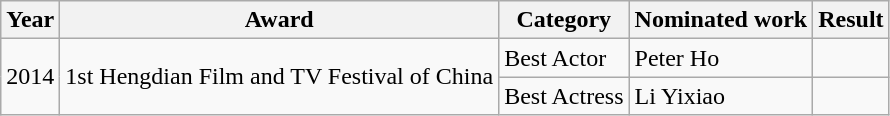<table class="wikitable">
<tr>
<th>Year</th>
<th>Award</th>
<th>Category</th>
<th>Nominated work</th>
<th>Result</th>
</tr>
<tr>
<td rowspan=2>2014</td>
<td rowspan=2>1st Hengdian Film and TV Festival of China</td>
<td>Best Actor</td>
<td>Peter Ho</td>
<td></td>
</tr>
<tr>
<td>Best Actress</td>
<td>Li Yixiao</td>
<td></td>
</tr>
</table>
